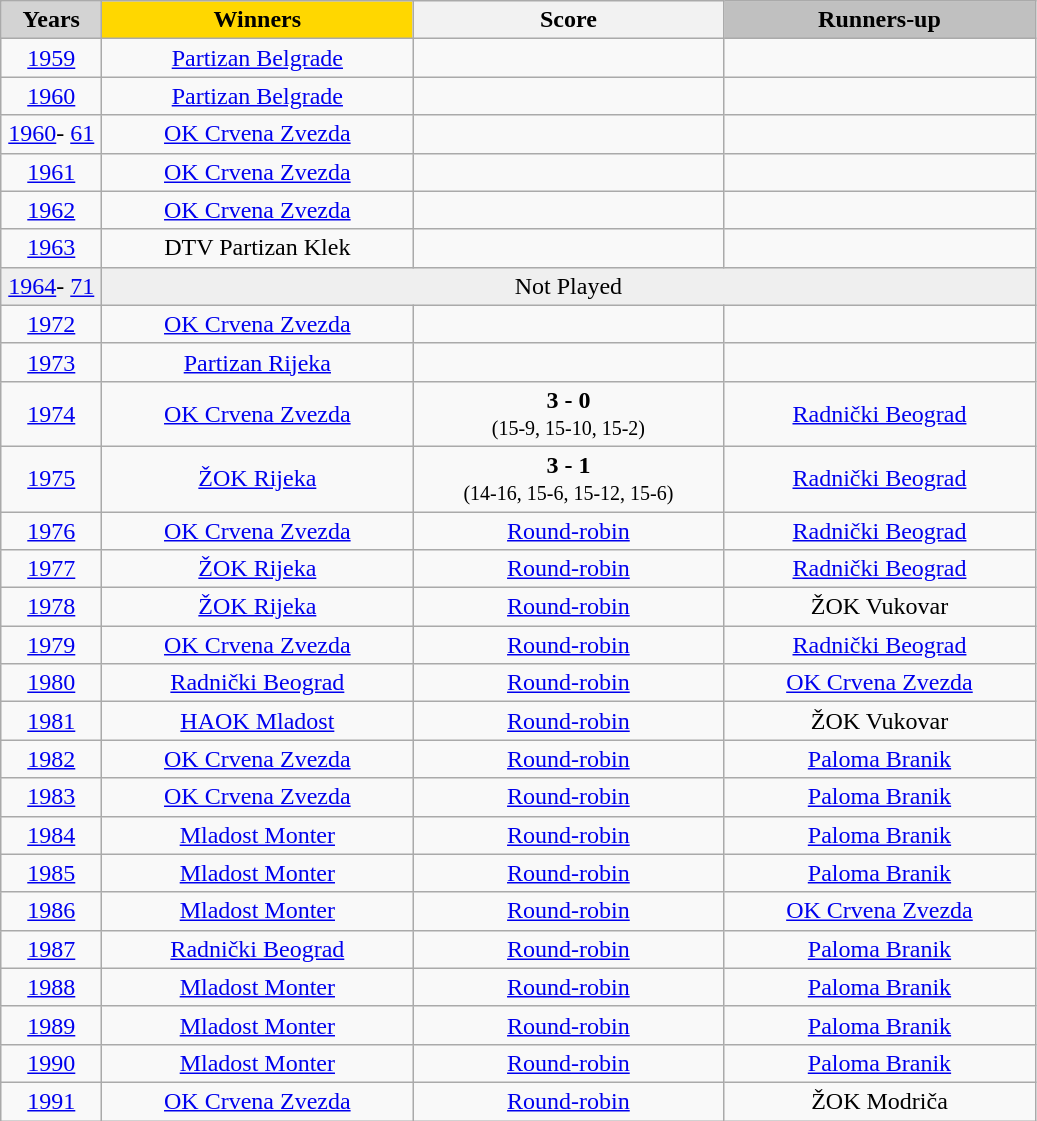<table class="wikitable">
<tr>
<th width=60; style="background:#d3d3d3">Years</th>
<th width=200; style="background:gold">Winners</th>
<th width=200>Score</th>
<th width=200; style="background:silver">Runners-up</th>
</tr>
<tr align=center>
<td><a href='#'>1959</a></td>
<td><a href='#'>Partizan Belgrade</a></td>
<td></td>
<td></td>
</tr>
<tr align=center>
<td><a href='#'>1960</a></td>
<td><a href='#'>Partizan Belgrade</a></td>
<td></td>
<td></td>
</tr>
<tr align=center>
<td><a href='#'>1960</a>- <a href='#'>61</a></td>
<td><a href='#'>OK Crvena Zvezda</a></td>
<td></td>
<td></td>
</tr>
<tr align=center>
<td><a href='#'>1961</a></td>
<td><a href='#'>OK Crvena Zvezda</a></td>
<td></td>
<td></td>
</tr>
<tr align=center>
<td><a href='#'>1962</a></td>
<td><a href='#'>OK Crvena Zvezda</a></td>
<td></td>
<td></td>
</tr>
<tr align=center>
<td><a href='#'>1963</a></td>
<td>DTV Partizan Klek</td>
<td></td>
<td></td>
</tr>
<tr bgcolor="efefef">
<td align=center><a href='#'>1964</a>- <a href='#'>71</a></td>
<td colspan="3" align="center">Not Played</td>
</tr>
<tr align=center>
<td><a href='#'>1972</a></td>
<td><a href='#'>OK Crvena Zvezda</a></td>
<td></td>
<td></td>
</tr>
<tr align=center>
<td><a href='#'>1973</a></td>
<td><a href='#'>Partizan Rijeka</a></td>
<td></td>
<td></td>
</tr>
<tr align=center>
<td><a href='#'>1974</a></td>
<td><a href='#'>OK Crvena Zvezda</a></td>
<td><strong>3 - 0</strong><br><small>(15-9, 15-10, 15-2)</small></td>
<td><a href='#'>Radnički Beograd</a></td>
</tr>
<tr align=center>
<td><a href='#'>1975</a></td>
<td><a href='#'>ŽOK Rijeka</a></td>
<td><strong>3 - 1</strong><br><small>(14-16, 15-6, 15-12, 15-6)</small></td>
<td><a href='#'>Radnički Beograd</a></td>
</tr>
<tr align=center>
<td><a href='#'>1976</a></td>
<td><a href='#'>OK Crvena Zvezda</a></td>
<td><a href='#'>Round-robin</a></td>
<td><a href='#'>Radnički Beograd</a></td>
</tr>
<tr align=center>
<td><a href='#'>1977</a></td>
<td><a href='#'>ŽOK Rijeka</a></td>
<td><a href='#'>Round-robin</a></td>
<td><a href='#'>Radnički Beograd</a></td>
</tr>
<tr align=center>
<td><a href='#'>1978</a></td>
<td><a href='#'>ŽOK Rijeka</a></td>
<td><a href='#'>Round-robin</a></td>
<td>ŽOK Vukovar</td>
</tr>
<tr align=center>
<td><a href='#'>1979</a></td>
<td><a href='#'>OK Crvena Zvezda</a></td>
<td><a href='#'>Round-robin</a></td>
<td><a href='#'>Radnički Beograd</a></td>
</tr>
<tr align=center>
<td><a href='#'>1980</a></td>
<td><a href='#'>Radnički Beograd</a></td>
<td><a href='#'>Round-robin</a></td>
<td><a href='#'>OK Crvena Zvezda</a></td>
</tr>
<tr align=center>
<td><a href='#'>1981</a></td>
<td><a href='#'>HAOK Mladost</a></td>
<td><a href='#'>Round-robin</a></td>
<td>ŽOK Vukovar</td>
</tr>
<tr align=center>
<td><a href='#'>1982</a></td>
<td><a href='#'>OK Crvena Zvezda</a></td>
<td><a href='#'>Round-robin</a></td>
<td><a href='#'>Paloma Branik</a></td>
</tr>
<tr align=center>
<td><a href='#'>1983</a></td>
<td><a href='#'>OK Crvena Zvezda</a></td>
<td><a href='#'>Round-robin</a></td>
<td><a href='#'>Paloma Branik</a></td>
</tr>
<tr align=center>
<td><a href='#'>1984</a></td>
<td><a href='#'>Mladost Monter</a></td>
<td><a href='#'>Round-robin</a></td>
<td><a href='#'>Paloma Branik</a></td>
</tr>
<tr align=center>
<td><a href='#'>1985</a></td>
<td><a href='#'>Mladost Monter</a></td>
<td><a href='#'>Round-robin</a></td>
<td><a href='#'>Paloma Branik</a></td>
</tr>
<tr align=center>
<td><a href='#'>1986</a></td>
<td><a href='#'>Mladost Monter</a></td>
<td><a href='#'>Round-robin</a></td>
<td><a href='#'>OK Crvena Zvezda</a></td>
</tr>
<tr align=center>
<td><a href='#'>1987</a></td>
<td><a href='#'>Radnički Beograd</a></td>
<td><a href='#'>Round-robin</a></td>
<td><a href='#'>Paloma Branik</a></td>
</tr>
<tr align=center>
<td><a href='#'>1988</a></td>
<td><a href='#'>Mladost Monter</a></td>
<td><a href='#'>Round-robin</a></td>
<td><a href='#'>Paloma Branik</a></td>
</tr>
<tr align=center>
<td><a href='#'>1989</a></td>
<td><a href='#'>Mladost Monter</a></td>
<td><a href='#'>Round-robin</a></td>
<td><a href='#'>Paloma Branik</a></td>
</tr>
<tr align=center>
<td><a href='#'>1990</a></td>
<td><a href='#'>Mladost Monter</a></td>
<td><a href='#'>Round-robin</a></td>
<td><a href='#'>Paloma Branik</a></td>
</tr>
<tr align=center>
<td><a href='#'>1991</a></td>
<td><a href='#'>OK Crvena Zvezda</a></td>
<td><a href='#'>Round-robin</a></td>
<td>ŽOK Modriča</td>
</tr>
</table>
